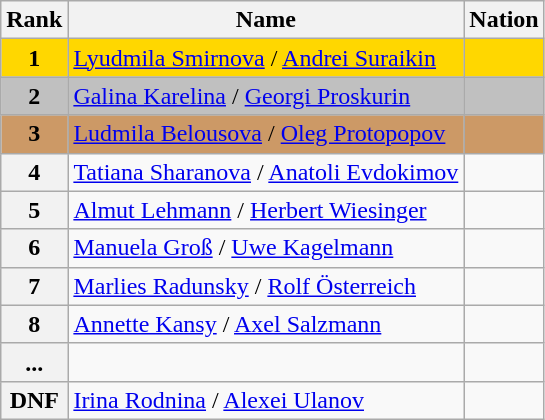<table class="wikitable">
<tr>
<th>Rank</th>
<th>Name</th>
<th>Nation</th>
</tr>
<tr bgcolor="gold">
<td align="center"><strong>1</strong></td>
<td><a href='#'>Lyudmila Smirnova</a> / <a href='#'>Andrei Suraikin</a></td>
<td></td>
</tr>
<tr bgcolor="silver">
<td align="center"><strong>2</strong></td>
<td><a href='#'>Galina Karelina</a> / <a href='#'>Georgi Proskurin</a></td>
<td></td>
</tr>
<tr bgcolor="cc9966">
<td align="center"><strong>3</strong></td>
<td><a href='#'>Ludmila Belousova</a> / <a href='#'>Oleg Protopopov</a></td>
<td></td>
</tr>
<tr>
<th>4</th>
<td><a href='#'>Tatiana Sharanova</a> / <a href='#'>Anatoli Evdokimov</a></td>
<td></td>
</tr>
<tr>
<th>5</th>
<td><a href='#'>Almut Lehmann</a> / <a href='#'>Herbert Wiesinger</a></td>
<td></td>
</tr>
<tr>
<th>6</th>
<td><a href='#'>Manuela Groß</a> / <a href='#'>Uwe Kagelmann</a></td>
<td></td>
</tr>
<tr>
<th>7</th>
<td><a href='#'>Marlies Radunsky</a> / <a href='#'>Rolf Österreich</a></td>
<td></td>
</tr>
<tr>
<th>8</th>
<td><a href='#'>Annette Kansy</a> / <a href='#'>Axel Salzmann</a></td>
<td></td>
</tr>
<tr>
<th>...</th>
<td></td>
<td></td>
</tr>
<tr>
<th>DNF</th>
<td><a href='#'>Irina Rodnina</a> / <a href='#'>Alexei Ulanov</a></td>
<td></td>
</tr>
</table>
